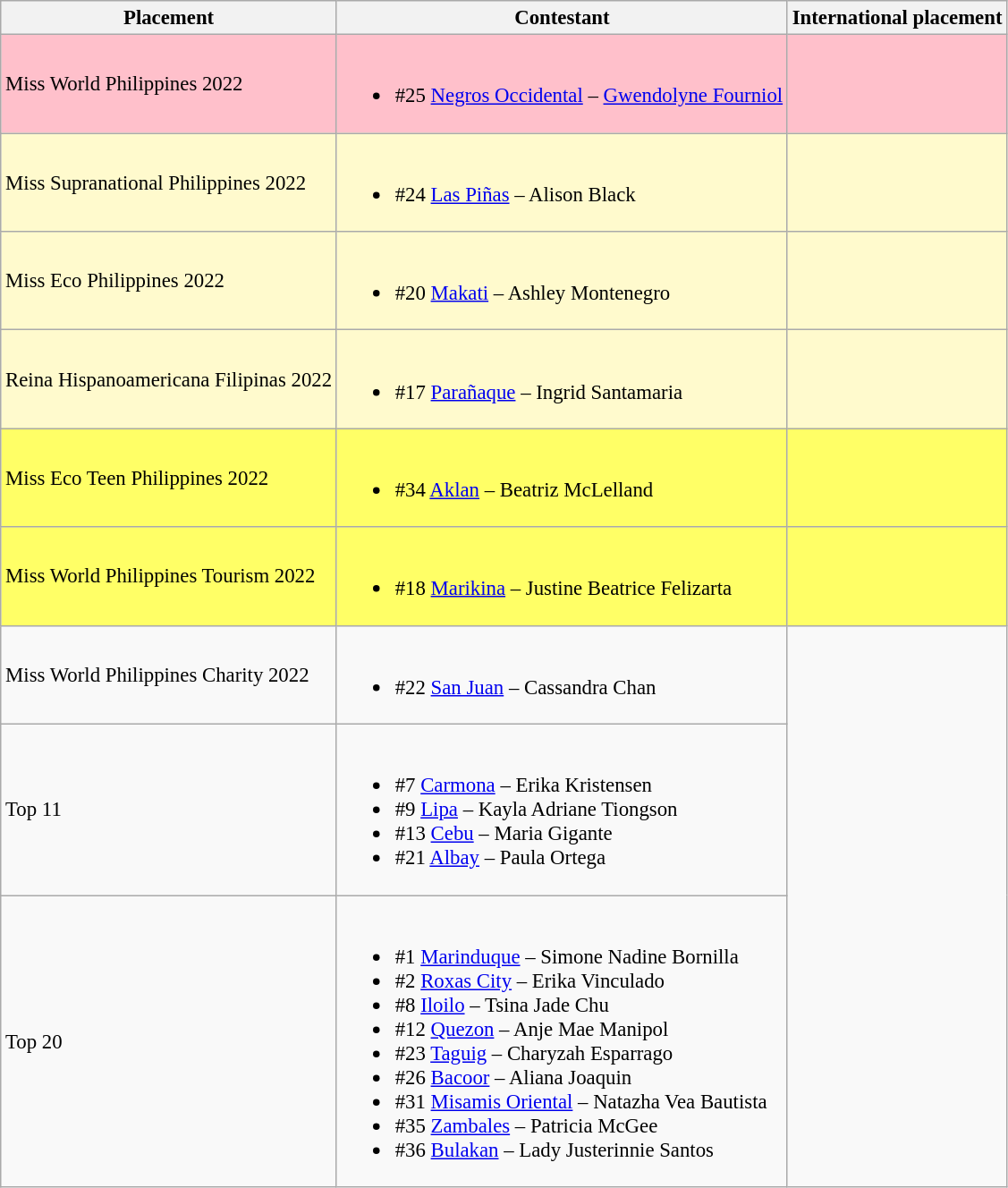<table class="wikitable sortable" style="font-size:95%;">
<tr>
<th>Placement</th>
<th>Contestant</th>
<th>International placement</th>
</tr>
<tr>
<td style="background:pink;">Miss World Philippines 2022</td>
<td style="background:pink;"><br><ul><li>#25 <a href='#'>Negros Occidental</a> – <a href='#'>Gwendolyne Fourniol</a></li></ul></td>
<th style="background:pink;"><em></em></th>
</tr>
<tr>
<td style="background:#FFFACD;">Miss Supranational Philippines 2022</td>
<td style="background:#FFFACD;"><br><ul><li>#24 <a href='#'>Las Piñas</a> – Alison Black</li></ul></td>
<th style="background:#FFFACD;"></th>
</tr>
<tr style="background:#FFFACD;">
<td>Miss Eco Philippines 2022</td>
<td><br><ul><li>#20 <a href='#'>Makati</a> – Ashley Montenegro</li></ul></td>
<th style="background:#FFFACD;"></th>
</tr>
<tr style="background:#FFFACD;">
<td>Reina Hispanoamericana Filipinas 2022</td>
<td><br><ul><li>#17 <a href='#'>Parañaque</a> – Ingrid Santamaria</li></ul></td>
<th style="background:#FFFACD;"></th>
</tr>
<tr>
<td style="background:#FFFF66;">Miss Eco Teen Philippines 2022</td>
<td style="background:#FFFF66;"><br><ul><li>#34 <a href='#'>Aklan</a> – Beatriz McLelland</li></ul></td>
<th style="background:#FFFF66;"></th>
</tr>
<tr>
<td style="background:#FFFF66;">Miss World Philippines Tourism 2022</td>
<td style="background:#FFFF66;"><br><ul><li>#18 <a href='#'>Marikina</a> – Justine Beatrice Felizarta</li></ul></td>
<th style="background:#FFFF66;"></th>
</tr>
<tr>
<td>Miss World Philippines Charity 2022</td>
<td><br><ul><li>#22 <a href='#'>San Juan</a> – Cassandra Chan</li></ul></td>
</tr>
<tr>
<td>Top 11</td>
<td><br><ul><li>#7 <a href='#'>Carmona</a> – Erika Kristensen</li><li>#9 <a href='#'>Lipa</a> – Kayla Adriane Tiongson</li><li>#13 <a href='#'>Cebu</a> – Maria Gigante</li><li>#21 <a href='#'>Albay</a> – Paula Ortega</li></ul></td>
</tr>
<tr>
<td>Top 20</td>
<td><br><ul><li>#1 <a href='#'>Marinduque</a> – Simone Nadine Bornilla</li><li>#2 <a href='#'>Roxas City</a> – Erika Vinculado</li><li>#8 <a href='#'>Iloilo</a> – Tsina Jade Chu</li><li>#12 <a href='#'>Quezon</a> – Anje Mae Manipol</li><li>#23 <a href='#'>Taguig</a> – Charyzah Esparrago</li><li>#26 <a href='#'>Bacoor</a> – Aliana Joaquin</li><li>#31 <a href='#'>Misamis Oriental</a> – Natazha Vea Bautista</li><li>#35 <a href='#'>Zambales</a> – Patricia McGee</li><li>#36 <a href='#'>Bulakan</a> – Lady Justerinnie Santos</li></ul></td>
</tr>
</table>
